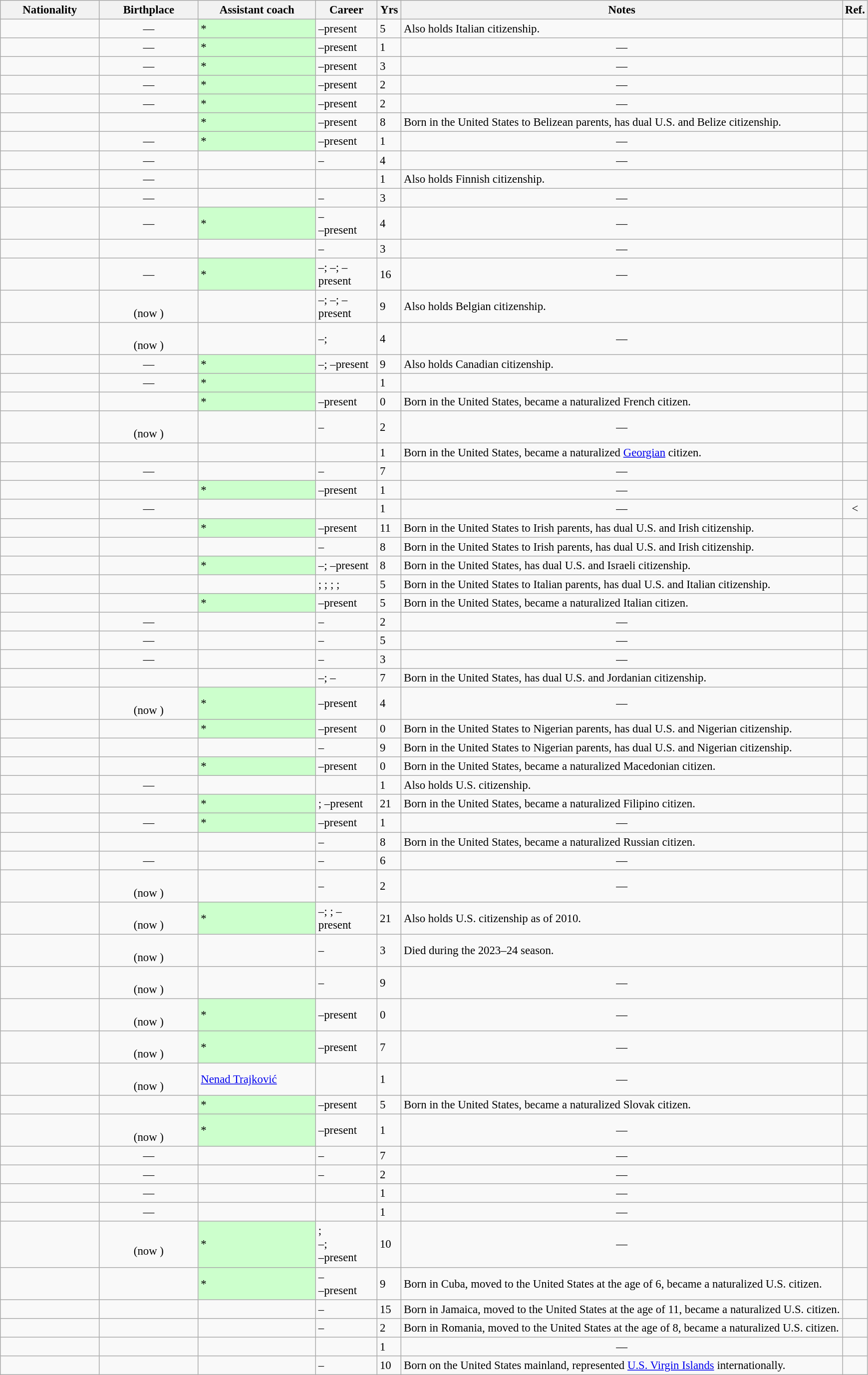<table class="wikitable sortable" style="font-size:95%">
<tr>
<th scope="col" width="125px">Nationality</th>
<th scope="col" width="125px">Birthplace</th>
<th scope="col" width="150px">Assistant coach</th>
<th scope="col" width="75px">Career</th>
<th scope="col" width="25px">Yrs</th>
<th scope="col" class="unsortable">Notes</th>
<th scope="col" class="unsortable">Ref.</th>
</tr>
<tr>
<td></td>
<td align="center">—</td>
<td bgcolor="#CCFFCC">*</td>
<td>–present</td>
<td>5</td>
<td>Also holds Italian citizenship.</td>
<td align="center"></td>
</tr>
<tr>
<td></td>
<td align="center">—</td>
<td bgcolor="#CCFFCC">*</td>
<td>–present</td>
<td>1</td>
<td align="center">—</td>
<td align="center"></td>
</tr>
<tr>
<td></td>
<td align="center">—</td>
<td bgcolor="#CCFFCC">*</td>
<td>–present</td>
<td>3</td>
<td align="center">—</td>
<td align="center"></td>
</tr>
<tr>
<td></td>
<td align="center">—</td>
<td bgcolor="#CCFFCC">*</td>
<td>–present</td>
<td>2</td>
<td align="center">—</td>
<td align="center"></td>
</tr>
<tr>
<td></td>
<td align="center">—</td>
<td bgcolor="#CCFFCC">*</td>
<td>–present</td>
<td>2</td>
<td align="center">—</td>
<td align="center"></td>
</tr>
<tr>
<td></td>
<td align="center"></td>
<td bgcolor="#CCFFCC">*</td>
<td>–present</td>
<td>8</td>
<td>Born in the United States to Belizean parents, has dual U.S. and Belize citizenship.</td>
<td align="center"></td>
</tr>
<tr>
<td></td>
<td align="center">—</td>
<td bgcolor="#CCFFCC">*</td>
<td>–present</td>
<td>1</td>
<td align="center">—</td>
<td align="center"></td>
</tr>
<tr>
<td></td>
<td align="center">—</td>
<td></td>
<td>–</td>
<td>4</td>
<td align="center">—</td>
<td align="center"></td>
</tr>
<tr>
<td></td>
<td align="center">—</td>
<td></td>
<td></td>
<td>1</td>
<td>Also holds Finnish citizenship.</td>
<td align="center"></td>
</tr>
<tr>
<td></td>
<td align="center">—</td>
<td></td>
<td>–</td>
<td>3</td>
<td align="center">—</td>
<td align="center"></td>
</tr>
<tr>
<td></td>
<td align="center">—</td>
<td bgcolor="#CCFFCC">*</td>
<td>–<br>–present</td>
<td>4</td>
<td align="center">—</td>
<td align="center"></td>
</tr>
<tr>
<td></td>
<td align="center"><br></td>
<td></td>
<td>–</td>
<td>3</td>
<td align="center">—</td>
<td align="center"></td>
</tr>
<tr>
<td></td>
<td align="center">—</td>
<td bgcolor="#CCFFCC">*</td>
<td>–; –; –present</td>
<td>16</td>
<td align="center">—</td>
<td align="center"></td>
</tr>
<tr>
<td></td>
<td align="center"><br>(now )</td>
<td></td>
<td>–; –; –present</td>
<td>9</td>
<td>Also holds Belgian citizenship.</td>
<td align="center"></td>
</tr>
<tr>
<td></td>
<td align="center"><br>(now )</td>
<td></td>
<td>–; </td>
<td>4</td>
<td align="center">—</td>
<td align="center"></td>
</tr>
<tr>
<td></td>
<td align="center">—</td>
<td bgcolor="#CCFFCC">*</td>
<td>–; –present</td>
<td>9</td>
<td>Also holds Canadian citizenship.</td>
<td align="center"></td>
</tr>
<tr>
<td></td>
<td align="center">—</td>
<td bgcolor="#CCFFCC">*</td>
<td></td>
<td>1</td>
<td></td>
<td align="center"></td>
</tr>
<tr>
<td></td>
<td align="center"></td>
<td bgcolor="#CCFFCC">*</td>
<td>–present</td>
<td>0</td>
<td>Born in the United States, became a naturalized French citizen.</td>
<td align="center"></td>
</tr>
<tr>
<td></td>
<td align="center"><br>(now )</td>
<td></td>
<td>–</td>
<td>2</td>
<td align="center">—</td>
<td align="center"></td>
</tr>
<tr>
<td></td>
<td align="center"></td>
<td></td>
<td></td>
<td>1</td>
<td>Born in the United States, became a naturalized <a href='#'>Georgian</a> citizen.</td>
<td align="center"></td>
</tr>
<tr>
<td><br></td>
<td align="center">—</td>
<td></td>
<td>–</td>
<td>7</td>
<td align="center">—</td>
<td align="center"></td>
</tr>
<tr>
<td><br></td>
<td align="center"></td>
<td bgcolor="#CCFFCC">*</td>
<td>–present</td>
<td>1</td>
<td align="center">—</td>
<td align="center"></td>
</tr>
<tr>
<td></td>
<td align="center">—</td>
<td></td>
<td></td>
<td>1</td>
<td align="center">—</td>
<td align="center"><</td>
</tr>
<tr>
<td></td>
<td align="center"></td>
<td bgcolor="#CCFFCC">*</td>
<td>–present</td>
<td>11</td>
<td>Born in the United States to Irish parents, has dual U.S. and Irish citizenship.</td>
<td align="center"></td>
</tr>
<tr>
<td></td>
<td align="center"></td>
<td></td>
<td>–</td>
<td>8</td>
<td>Born in the United States to Irish parents, has dual U.S. and Irish citizenship.</td>
<td align="center"></td>
</tr>
<tr>
<td></td>
<td align="center"></td>
<td bgcolor="#CCFFCC">*</td>
<td>–; –present</td>
<td>8</td>
<td>Born in the United States, has dual U.S. and Israeli citizenship.</td>
<td align="center"></td>
</tr>
<tr>
<td></td>
<td align="center"></td>
<td></td>
<td>; ; ; ; </td>
<td>5</td>
<td>Born in the United States to Italian parents, has dual U.S. and Italian citizenship.</td>
<td align="center"></td>
</tr>
<tr>
<td></td>
<td align="center"></td>
<td bgcolor="#CCFFCC">*</td>
<td>–present</td>
<td>5</td>
<td>Born in the United States, became a naturalized Italian citizen.</td>
<td align="center"></td>
</tr>
<tr>
<td></td>
<td align="center">—</td>
<td></td>
<td>–</td>
<td>2</td>
<td align="center">—</td>
<td align="center"></td>
</tr>
<tr>
<td></td>
<td align="center">—</td>
<td></td>
<td>–</td>
<td>5</td>
<td align="center">—</td>
<td align="center"></td>
</tr>
<tr>
<td></td>
<td align="center">—</td>
<td></td>
<td>–</td>
<td>3</td>
<td align="center">—</td>
<td align="center"></td>
</tr>
<tr>
<td></td>
<td align="center"></td>
<td></td>
<td>–; –</td>
<td>7</td>
<td>Born in the United States, has dual U.S. and Jordanian citizenship.</td>
<td align="center"></td>
</tr>
<tr>
<td></td>
<td align="center"><br>(now )</td>
<td bgcolor="#CCFFCC">*</td>
<td>–present</td>
<td>4</td>
<td align="center">—</td>
<td align="center"></td>
</tr>
<tr>
<td></td>
<td align="center"></td>
<td bgcolor="#CCFFCC">*</td>
<td>–present</td>
<td>0</td>
<td>Born in the United States to Nigerian parents, has dual U.S. and Nigerian citizenship.</td>
<td align="center"></td>
</tr>
<tr>
<td></td>
<td align="center"></td>
<td></td>
<td>–</td>
<td>9</td>
<td>Born in the United States to Nigerian parents, has dual U.S. and Nigerian citizenship.</td>
<td align="center"></td>
</tr>
<tr>
<td></td>
<td align="center"></td>
<td bgcolor="#CCFFCC">*</td>
<td>–present</td>
<td>0</td>
<td>Born in the United States, became a naturalized Macedonian citizen.</td>
<td align="center"></td>
</tr>
<tr>
<td></td>
<td align="center">—</td>
<td></td>
<td></td>
<td>1</td>
<td>Also holds U.S. citizenship.</td>
<td align="center"></td>
</tr>
<tr>
<td></td>
<td align="center"></td>
<td bgcolor="#CCFFCC">*</td>
<td>; –present</td>
<td>21</td>
<td>Born in the United States, became a naturalized Filipino citizen.</td>
<td align="center"></td>
</tr>
<tr>
<td></td>
<td align="center">—</td>
<td bgcolor="#CCFFCC">*</td>
<td>–present</td>
<td>1</td>
<td align="center">—</td>
<td align="center"></td>
</tr>
<tr>
<td></td>
<td align="center"></td>
<td></td>
<td>–</td>
<td>8</td>
<td>Born in the United States, became a naturalized Russian citizen.</td>
<td align="center"></td>
</tr>
<tr>
<td></td>
<td align="center">—</td>
<td></td>
<td>–</td>
<td>6</td>
<td align="center">—</td>
<td align="center"></td>
</tr>
<tr>
<td></td>
<td align="center"><br>(now )</td>
<td></td>
<td>–</td>
<td>2</td>
<td align="center">—</td>
<td align="center"></td>
</tr>
<tr>
<td></td>
<td align="center"><br>(now )</td>
<td bgcolor="#CCFFCC">*</td>
<td>–; ; –present</td>
<td>21</td>
<td>Also holds U.S. citizenship as of 2010.</td>
<td align="center"></td>
</tr>
<tr>
<td></td>
<td align="center"><br>(now )</td>
<td></td>
<td>–</td>
<td>3</td>
<td>Died during the 2023–24 season.</td>
<td align="center"></td>
</tr>
<tr>
<td></td>
<td align="center"><br>(now )</td>
<td></td>
<td>–</td>
<td>9</td>
<td align="center">—</td>
<td align="center"></td>
</tr>
<tr>
<td></td>
<td align="center"><br>(now )</td>
<td bgcolor="#CCFFCC">*</td>
<td>–present</td>
<td>0</td>
<td align="center">—</td>
<td align="center"></td>
</tr>
<tr>
<td></td>
<td align="center"><br>(now )</td>
<td bgcolor="#CCFFCC">*</td>
<td>–present</td>
<td>7</td>
<td align="center">—</td>
<td align="center"></td>
</tr>
<tr>
<td></td>
<td align="center"><br>(now )</td>
<td><a href='#'>Nenad Trajković</a></td>
<td></td>
<td>1</td>
<td align="center">—</td>
<td align="center"></td>
</tr>
<tr>
<td></td>
<td align="center"></td>
<td bgcolor="#CCFFCC">*</td>
<td>–present</td>
<td>5</td>
<td>Born in the United States, became a naturalized Slovak citizen.</td>
<td align="center"></td>
</tr>
<tr>
<td></td>
<td align="center"><br>(now )</td>
<td bgcolor="#CCFFCC">*</td>
<td>–present</td>
<td>1</td>
<td align="center">—</td>
<td align="center"></td>
</tr>
<tr>
<td></td>
<td align="center">—</td>
<td></td>
<td>–</td>
<td>7</td>
<td align="center">—</td>
<td align="center"></td>
</tr>
<tr>
<td></td>
<td align="center">—</td>
<td></td>
<td>–</td>
<td>2</td>
<td align="center">—</td>
<td align="center"></td>
</tr>
<tr>
<td></td>
<td align="center">—</td>
<td></td>
<td></td>
<td>1</td>
<td align="center">—</td>
<td align="center"></td>
</tr>
<tr>
<td></td>
<td align="center">—</td>
<td></td>
<td></td>
<td>1</td>
<td align="center">—</td>
<td align="center"></td>
</tr>
<tr>
<td></td>
<td align="center"><br>(now )</td>
<td bgcolor="#CCFFCC">*</td>
<td>;<br>–;<br>–present</td>
<td>10</td>
<td align="center">—</td>
<td align="center"></td>
</tr>
<tr>
<td></td>
<td align="center"></td>
<td bgcolor="#CCFFCC">*</td>
<td>– <br>–present</td>
<td>9</td>
<td>Born in Cuba, moved to the United States at the age of 6, became a naturalized U.S. citizen.</td>
<td align="center"></td>
</tr>
<tr>
<td></td>
<td align="center"></td>
<td></td>
<td>–</td>
<td>15</td>
<td>Born in Jamaica, moved to the United States at the age of 11, became a naturalized U.S. citizen.</td>
<td align="center"></td>
</tr>
<tr>
<td></td>
<td align="center"></td>
<td></td>
<td>–</td>
<td>2</td>
<td>Born in Romania, moved to the United States at the age of 8, became a naturalized U.S. citizen.</td>
<td align="center"></td>
</tr>
<tr>
<td></td>
<td align="center"></td>
<td></td>
<td></td>
<td>1</td>
<td align="center">—</td>
<td align="center"></td>
</tr>
<tr>
<td></td>
<td align="center"></td>
<td></td>
<td>–</td>
<td>10</td>
<td>Born on the United States mainland, represented <a href='#'>U.S. Virgin Islands</a> internationally.</td>
<td align="center"></td>
</tr>
</table>
